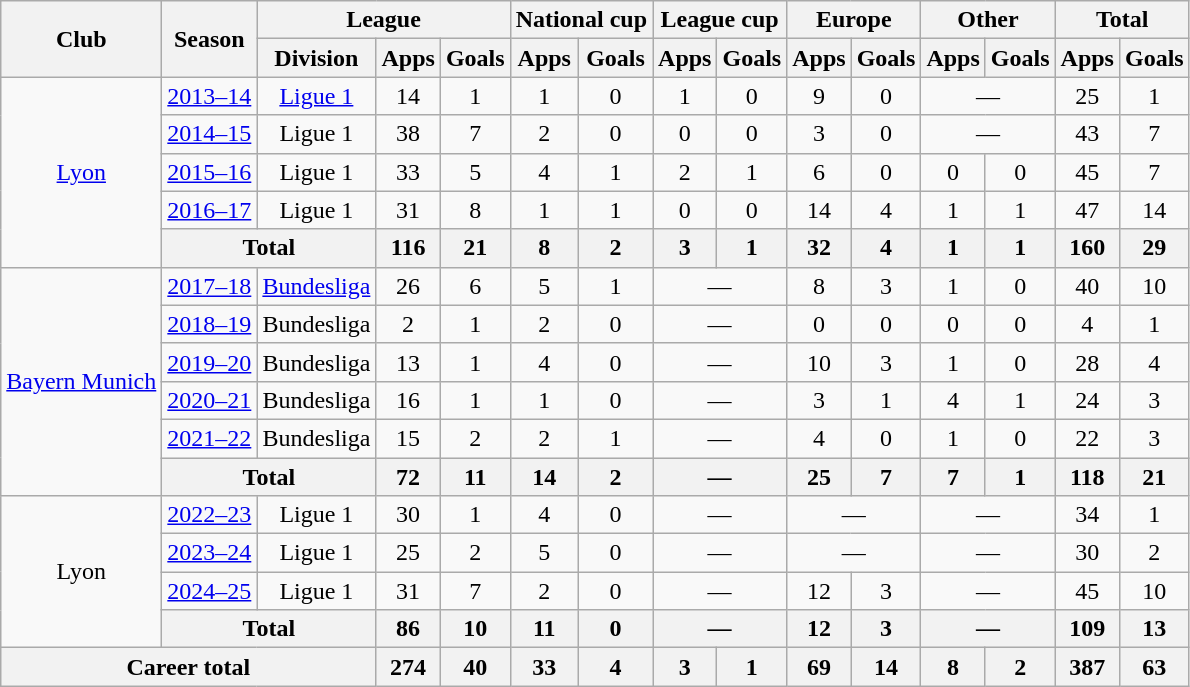<table class="wikitable" style="text-align:center">
<tr>
<th rowspan="2">Club</th>
<th rowspan="2">Season</th>
<th colspan="3">League</th>
<th colspan="2">National cup</th>
<th colspan="2">League cup</th>
<th colspan="2">Europe</th>
<th colspan="2">Other</th>
<th colspan="2">Total</th>
</tr>
<tr>
<th>Division</th>
<th>Apps</th>
<th>Goals</th>
<th>Apps</th>
<th>Goals</th>
<th>Apps</th>
<th>Goals</th>
<th>Apps</th>
<th>Goals</th>
<th>Apps</th>
<th>Goals</th>
<th>Apps</th>
<th>Goals</th>
</tr>
<tr>
<td rowspan="5"><a href='#'>Lyon</a></td>
<td><a href='#'>2013–14</a></td>
<td><a href='#'>Ligue 1</a></td>
<td>14</td>
<td>1</td>
<td>1</td>
<td>0</td>
<td>1</td>
<td>0</td>
<td>9</td>
<td>0</td>
<td colspan="2">—</td>
<td>25</td>
<td>1</td>
</tr>
<tr>
<td><a href='#'>2014–15</a></td>
<td>Ligue 1</td>
<td>38</td>
<td>7</td>
<td>2</td>
<td>0</td>
<td>0</td>
<td>0</td>
<td>3</td>
<td>0</td>
<td colspan="2">—</td>
<td>43</td>
<td>7</td>
</tr>
<tr>
<td><a href='#'>2015–16</a></td>
<td>Ligue 1</td>
<td>33</td>
<td>5</td>
<td>4</td>
<td>1</td>
<td>2</td>
<td>1</td>
<td>6</td>
<td>0</td>
<td>0</td>
<td>0</td>
<td>45</td>
<td>7</td>
</tr>
<tr>
<td><a href='#'>2016–17</a></td>
<td>Ligue 1</td>
<td>31</td>
<td>8</td>
<td>1</td>
<td>1</td>
<td>0</td>
<td>0</td>
<td>14</td>
<td>4</td>
<td>1</td>
<td>1</td>
<td>47</td>
<td>14</td>
</tr>
<tr>
<th colspan="2">Total</th>
<th>116</th>
<th>21</th>
<th>8</th>
<th>2</th>
<th>3</th>
<th>1</th>
<th>32</th>
<th>4</th>
<th>1</th>
<th>1</th>
<th>160</th>
<th>29</th>
</tr>
<tr>
<td rowspan="6"><a href='#'>Bayern Munich</a></td>
<td><a href='#'>2017–18</a></td>
<td><a href='#'>Bundesliga</a></td>
<td>26</td>
<td>6</td>
<td>5</td>
<td>1</td>
<td colspan="2">—</td>
<td>8</td>
<td>3</td>
<td>1</td>
<td>0</td>
<td>40</td>
<td>10</td>
</tr>
<tr>
<td><a href='#'>2018–19</a></td>
<td>Bundesliga</td>
<td>2</td>
<td>1</td>
<td>2</td>
<td>0</td>
<td colspan="2">—</td>
<td>0</td>
<td>0</td>
<td>0</td>
<td>0</td>
<td>4</td>
<td>1</td>
</tr>
<tr>
<td><a href='#'>2019–20</a></td>
<td>Bundesliga</td>
<td>13</td>
<td>1</td>
<td>4</td>
<td>0</td>
<td colspan="2">—</td>
<td>10</td>
<td>3</td>
<td>1</td>
<td>0</td>
<td>28</td>
<td>4</td>
</tr>
<tr>
<td><a href='#'>2020–21</a></td>
<td>Bundesliga</td>
<td>16</td>
<td>1</td>
<td>1</td>
<td>0</td>
<td colspan="2">—</td>
<td>3</td>
<td>1</td>
<td>4</td>
<td>1</td>
<td>24</td>
<td>3</td>
</tr>
<tr>
<td><a href='#'>2021–22</a></td>
<td>Bundesliga</td>
<td>15</td>
<td>2</td>
<td>2</td>
<td>1</td>
<td colspan="2">—</td>
<td>4</td>
<td>0</td>
<td>1</td>
<td>0</td>
<td>22</td>
<td>3</td>
</tr>
<tr>
<th colspan="2">Total</th>
<th>72</th>
<th>11</th>
<th>14</th>
<th>2</th>
<th colspan="2">—</th>
<th>25</th>
<th>7</th>
<th>7</th>
<th>1</th>
<th>118</th>
<th>21</th>
</tr>
<tr>
<td rowspan="4">Lyon</td>
<td><a href='#'>2022–23</a></td>
<td>Ligue 1</td>
<td>30</td>
<td>1</td>
<td>4</td>
<td>0</td>
<td colspan="2">—</td>
<td colspan="2">—</td>
<td colspan="2">—</td>
<td>34</td>
<td>1</td>
</tr>
<tr>
<td><a href='#'>2023–24</a></td>
<td>Ligue 1</td>
<td>25</td>
<td>2</td>
<td>5</td>
<td>0</td>
<td colspan="2">—</td>
<td colspan="2">—</td>
<td colspan="2">—</td>
<td>30</td>
<td>2</td>
</tr>
<tr>
<td><a href='#'>2024–25</a></td>
<td>Ligue 1</td>
<td>31</td>
<td>7</td>
<td>2</td>
<td>0</td>
<td colspan="2">—</td>
<td>12</td>
<td>3</td>
<td colspan="2">—</td>
<td>45</td>
<td>10</td>
</tr>
<tr>
<th colspan="2">Total</th>
<th>86</th>
<th>10</th>
<th>11</th>
<th>0</th>
<th colspan="2">—</th>
<th>12</th>
<th>3</th>
<th colspan="2">—</th>
<th>109</th>
<th>13</th>
</tr>
<tr>
<th colspan="3">Career total</th>
<th>274</th>
<th>40</th>
<th>33</th>
<th>4</th>
<th>3</th>
<th>1</th>
<th>69</th>
<th>14</th>
<th>8</th>
<th>2</th>
<th>387</th>
<th>63</th>
</tr>
</table>
